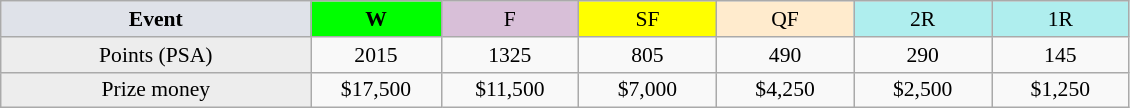<table class=wikitable style=font-size:90%;text-align:center>
<tr>
<td width=200 colspan=1 bgcolor=#dfe2e9><strong>Event</strong></td>
<td width=80 bgcolor=lime><strong>W</strong></td>
<td width=85 bgcolor=#D8BFD8>F</td>
<td width=85 bgcolor=#FFFF00>SF</td>
<td width=85 bgcolor=#ffebcd>QF</td>
<td width=85 bgcolor=#afeeee>2R</td>
<td width=85 bgcolor=#afeeee>1R</td>
</tr>
<tr>
<td bgcolor=#EDEDED>Points (PSA)</td>
<td>2015</td>
<td>1325</td>
<td>805</td>
<td>490</td>
<td>290</td>
<td>145</td>
</tr>
<tr>
<td bgcolor=#EDEDED>Prize money</td>
<td>$17,500</td>
<td>$11,500</td>
<td>$7,000</td>
<td>$4,250</td>
<td>$2,500</td>
<td>$1,250</td>
</tr>
</table>
